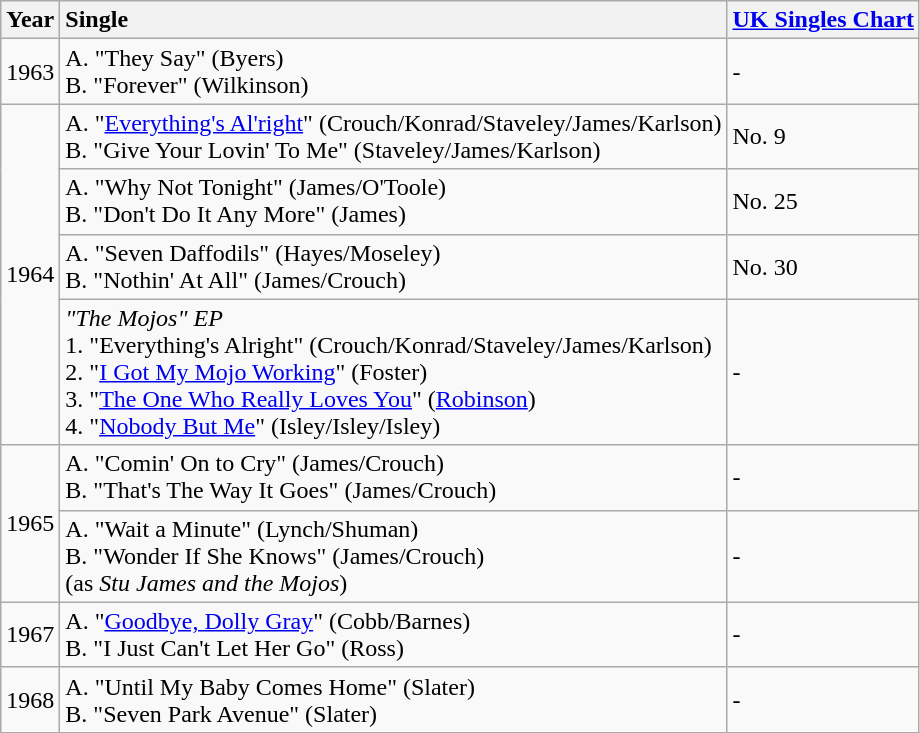<table class="wikitable">
<tr>
<th style="text-align:center; vertical-align:top;">Year</th>
<th style="text-align:left; vertical-align:top;">Single</th>
<th style="text-align:left; vertical-align:top;"><a href='#'>UK Singles Chart</a></th>
</tr>
<tr>
<td>1963</td>
<td>A. "They Say" (Byers)<br> B. "Forever" (Wilkinson)</td>
<td>-</td>
</tr>
<tr>
<td rowspan="4">1964</td>
<td>A. "<a href='#'>Everything's Al'right</a>" (Crouch/Konrad/Staveley/James/Karlson) <br> B. "Give Your Lovin' To Me"   (Staveley/James/Karlson)</td>
<td>No. 9</td>
</tr>
<tr>
<td>A. "Why Not Tonight" (James/O'Toole) <br> B. "Don't Do It Any More" (James)</td>
<td>No. 25</td>
</tr>
<tr>
<td>A. "Seven Daffodils" (Hayes/Moseley) <br>B. "Nothin' At All" (James/Crouch)</td>
<td>No. 30</td>
</tr>
<tr>
<td><em>"The Mojos" EP</em><br> 1. "Everything's Alright" (Crouch/Konrad/Staveley/James/Karlson) <br> 2. "<a href='#'>I Got My Mojo Working</a>" (Foster) <br> 3. "<a href='#'>The One Who Really Loves You</a>" (<a href='#'>Robinson</a>)<br> 4. "<a href='#'>Nobody But Me</a>" (Isley/Isley/Isley)</td>
<td>-</td>
</tr>
<tr>
<td rowspan="2">1965</td>
<td>A. "Comin' On to Cry" (James/Crouch) <br> B. "That's The Way It Goes" (James/Crouch)</td>
<td>-</td>
</tr>
<tr>
<td>A. "Wait a Minute" (Lynch/Shuman) <br> B. "Wonder If She Knows" (James/Crouch)<br>(as <em>Stu James and the Mojos</em>)</td>
<td>-</td>
</tr>
<tr>
<td>1967</td>
<td>A. "<a href='#'>Goodbye, Dolly Gray</a>" (Cobb/Barnes) <br> B. "I Just Can't Let Her Go" (Ross)</td>
<td>-</td>
</tr>
<tr>
<td>1968</td>
<td>A. "Until My Baby Comes Home" (Slater) <br> B. "Seven Park Avenue" (Slater)</td>
<td>-</td>
</tr>
</table>
